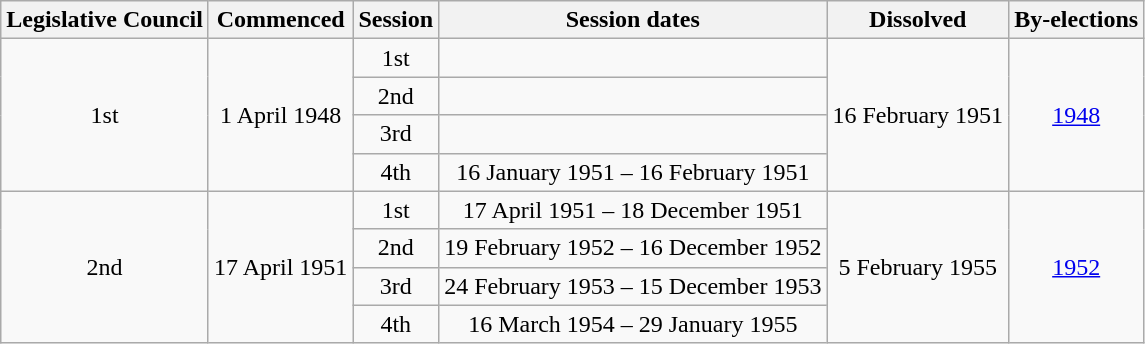<table class="wikitable" style="text-align:center">
<tr>
<th>Legislative Council</th>
<th>Commenced</th>
<th>Session</th>
<th>Session dates</th>
<th>Dissolved</th>
<th>By-elections</th>
</tr>
<tr>
<td rowspan=4>1st<br></td>
<td rowspan=4>1 April 1948</td>
<td>1st</td>
<td></td>
<td rowspan=4>16 February 1951</td>
<td rowspan=4><a href='#'>1948</a></td>
</tr>
<tr>
<td>2nd</td>
<td></td>
</tr>
<tr>
<td>3rd</td>
<td></td>
</tr>
<tr>
<td>4th</td>
<td>16 January 1951 – 16 February 1951</td>
</tr>
<tr>
<td rowspan=4>2nd<br></td>
<td rowspan=4>17 April 1951</td>
<td>1st</td>
<td>17 April 1951 – 18 December 1951</td>
<td rowspan=4>5 February 1955</td>
<td rowspan=4><a href='#'>1952</a></td>
</tr>
<tr>
<td>2nd</td>
<td>19 February 1952 – 16 December 1952</td>
</tr>
<tr>
<td>3rd</td>
<td>24 February 1953 – 15 December 1953</td>
</tr>
<tr>
<td>4th</td>
<td>16 March 1954 – 29 January 1955</td>
</tr>
</table>
